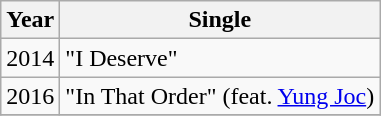<table class="wikitable" style="text-align:center;">
<tr>
<th>Year</th>
<th>Single</th>
</tr>
<tr>
<td>2014</td>
<td align="left">"I Deserve"</td>
</tr>
<tr>
<td>2016</td>
<td align="left">"In That Order" (feat. <a href='#'>Yung Joc</a>)</td>
</tr>
<tr>
</tr>
</table>
